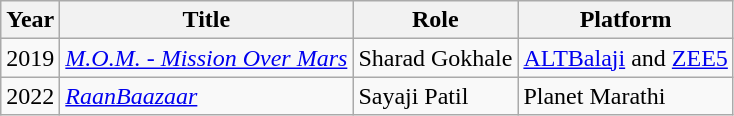<table class="wikitable">
<tr>
<th>Year</th>
<th>Title</th>
<th>Role</th>
<th>Platform</th>
</tr>
<tr>
<td>2019</td>
<td><em><a href='#'>M.O.M. - Mission Over Mars</a></em></td>
<td>Sharad Gokhale</td>
<td><a href='#'>ALTBalaji</a> and <a href='#'>ZEE5</a></td>
</tr>
<tr>
<td>2022</td>
<td><em><a href='#'>RaanBaazaar</a></em></td>
<td>Sayaji Patil</td>
<td>Planet Marathi</td>
</tr>
</table>
